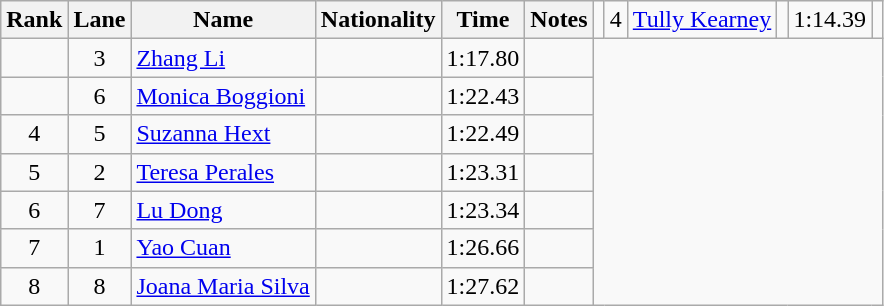<table class="wikitable sortable" style="text-align:center">
<tr>
<th>Rank</th>
<th>Lane</th>
<th>Name</th>
<th>Nationality</th>
<th>Time</th>
<th>Notes</th>
<td></td>
<td>4</td>
<td align=left><a href='#'>Tully Kearney</a></td>
<td align=left></td>
<td>1:14.39</td>
<td></td>
</tr>
<tr>
<td></td>
<td>3</td>
<td align=left><a href='#'>Zhang Li</a></td>
<td align=left></td>
<td>1:17.80</td>
<td></td>
</tr>
<tr>
<td></td>
<td>6</td>
<td align=left><a href='#'>Monica Boggioni</a></td>
<td align=left></td>
<td>1:22.43</td>
<td></td>
</tr>
<tr>
<td>4</td>
<td>5</td>
<td align=left><a href='#'>Suzanna Hext</a></td>
<td align=left></td>
<td>1:22.49</td>
<td></td>
</tr>
<tr>
<td>5</td>
<td>2</td>
<td align=left><a href='#'>Teresa Perales</a></td>
<td align=left></td>
<td>1:23.31</td>
<td></td>
</tr>
<tr>
<td>6</td>
<td>7</td>
<td align=left><a href='#'>Lu Dong</a></td>
<td align=left></td>
<td>1:23.34</td>
<td></td>
</tr>
<tr>
<td>7</td>
<td>1</td>
<td align=left><a href='#'>Yao Cuan</a></td>
<td align=left></td>
<td>1:26.66</td>
<td></td>
</tr>
<tr>
<td>8</td>
<td>8</td>
<td align=left><a href='#'>Joana Maria Silva</a></td>
<td align=left></td>
<td>1:27.62</td>
<td></td>
</tr>
</table>
